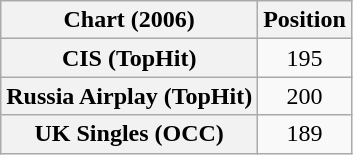<table class="wikitable sortable plainrowheaders" style="text-align:center">
<tr>
<th>Chart (2006)</th>
<th>Position</th>
</tr>
<tr>
<th scope="row">CIS (TopHit)</th>
<td>195</td>
</tr>
<tr>
<th scope="row">Russia Airplay (TopHit)</th>
<td>200</td>
</tr>
<tr>
<th scope="row">UK Singles (OCC)</th>
<td>189</td>
</tr>
</table>
